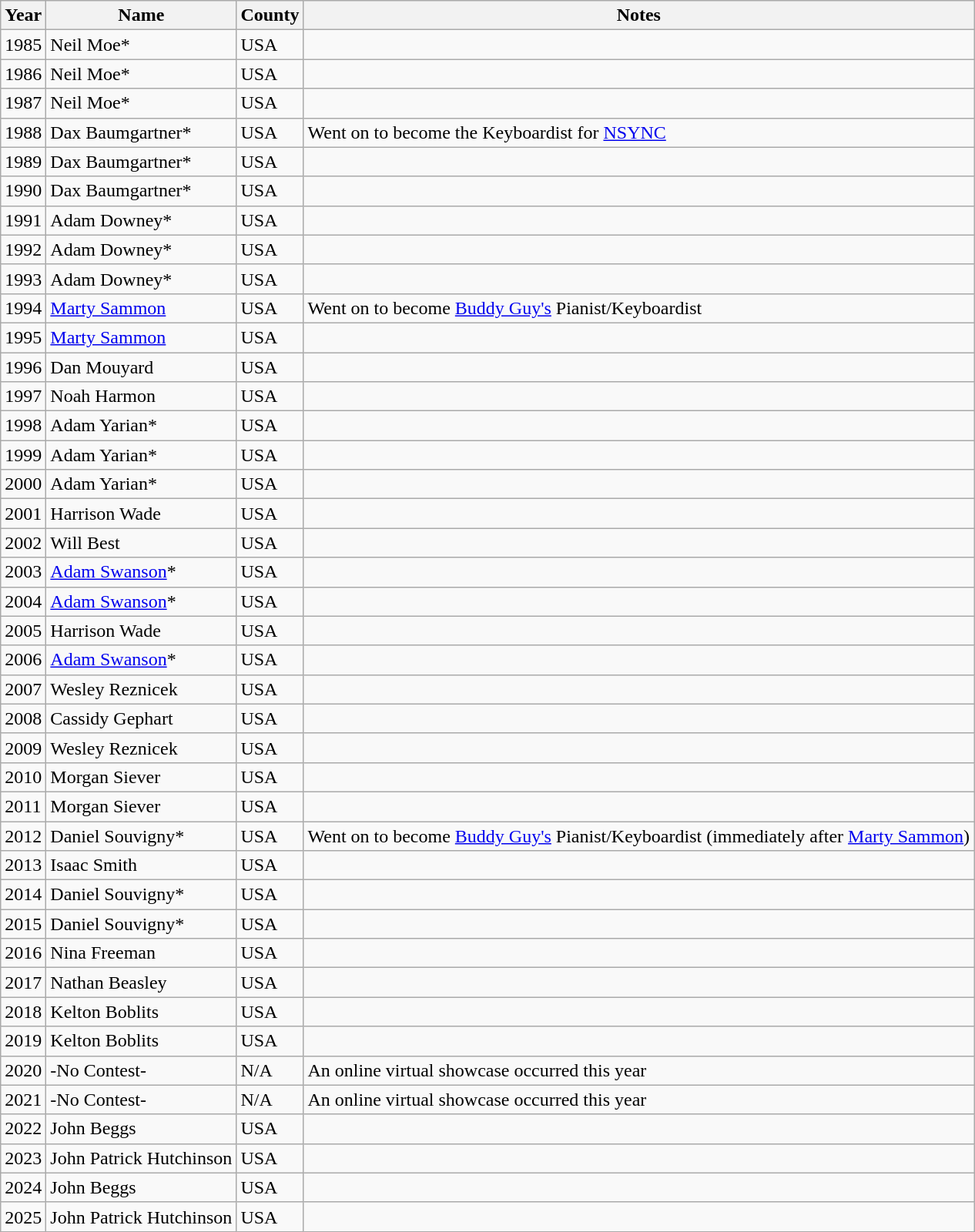<table class="wikitable">
<tr>
<th>Year</th>
<th>Name</th>
<th>County</th>
<th>Notes</th>
</tr>
<tr>
<td>1985</td>
<td>Neil Moe*</td>
<td>USA</td>
<td></td>
</tr>
<tr>
<td>1986</td>
<td>Neil Moe*</td>
<td>USA</td>
<td></td>
</tr>
<tr>
<td>1987</td>
<td>Neil Moe*</td>
<td>USA</td>
<td></td>
</tr>
<tr>
<td>1988</td>
<td>Dax Baumgartner*</td>
<td>USA</td>
<td>Went on to become the Keyboardist for <a href='#'>NSYNC</a></td>
</tr>
<tr>
<td>1989</td>
<td>Dax Baumgartner*</td>
<td>USA</td>
<td></td>
</tr>
<tr>
<td>1990</td>
<td>Dax Baumgartner*</td>
<td>USA</td>
<td></td>
</tr>
<tr>
<td>1991</td>
<td>Adam Downey*</td>
<td>USA</td>
<td></td>
</tr>
<tr>
<td>1992</td>
<td>Adam Downey*</td>
<td>USA</td>
<td></td>
</tr>
<tr>
<td>1993</td>
<td>Adam Downey*</td>
<td>USA</td>
<td></td>
</tr>
<tr>
<td>1994</td>
<td><a href='#'>Marty Sammon</a></td>
<td>USA</td>
<td>Went on to become <a href='#'>Buddy Guy's</a> Pianist/Keyboardist</td>
</tr>
<tr>
<td>1995</td>
<td><a href='#'>Marty Sammon</a></td>
<td>USA</td>
<td></td>
</tr>
<tr>
<td>1996</td>
<td>Dan Mouyard</td>
<td>USA</td>
<td></td>
</tr>
<tr>
<td>1997</td>
<td>Noah Harmon</td>
<td>USA</td>
<td></td>
</tr>
<tr>
<td>1998</td>
<td>Adam Yarian*</td>
<td>USA</td>
<td></td>
</tr>
<tr>
<td>1999</td>
<td>Adam Yarian*</td>
<td>USA</td>
<td></td>
</tr>
<tr>
<td>2000</td>
<td>Adam Yarian*</td>
<td>USA</td>
<td></td>
</tr>
<tr>
<td>2001</td>
<td>Harrison Wade</td>
<td>USA</td>
<td></td>
</tr>
<tr>
<td>2002</td>
<td>Will Best</td>
<td>USA</td>
<td></td>
</tr>
<tr>
<td>2003</td>
<td><a href='#'>Adam Swanson</a>*</td>
<td>USA</td>
<td></td>
</tr>
<tr>
<td>2004</td>
<td><a href='#'>Adam Swanson</a>*</td>
<td>USA</td>
<td></td>
</tr>
<tr>
<td>2005</td>
<td>Harrison Wade</td>
<td>USA</td>
<td></td>
</tr>
<tr>
<td>2006</td>
<td><a href='#'>Adam Swanson</a>*</td>
<td>USA</td>
<td></td>
</tr>
<tr>
<td>2007</td>
<td>Wesley Reznicek</td>
<td>USA</td>
<td></td>
</tr>
<tr>
<td>2008</td>
<td>Cassidy Gephart</td>
<td>USA</td>
<td></td>
</tr>
<tr>
<td>2009</td>
<td>Wesley Reznicek</td>
<td>USA</td>
<td></td>
</tr>
<tr>
<td>2010</td>
<td>Morgan Siever</td>
<td>USA</td>
<td></td>
</tr>
<tr>
<td>2011</td>
<td>Morgan Siever</td>
<td>USA</td>
<td></td>
</tr>
<tr>
<td>2012</td>
<td>Daniel Souvigny*</td>
<td>USA</td>
<td>Went on to become <a href='#'>Buddy Guy's</a> Pianist/Keyboardist (immediately after <a href='#'>Marty Sammon</a>)</td>
</tr>
<tr>
<td>2013</td>
<td>Isaac Smith</td>
<td>USA</td>
<td></td>
</tr>
<tr>
<td>2014</td>
<td>Daniel Souvigny*</td>
<td>USA</td>
<td></td>
</tr>
<tr>
<td>2015</td>
<td>Daniel Souvigny*</td>
<td>USA</td>
<td></td>
</tr>
<tr>
<td>2016</td>
<td>Nina Freeman</td>
<td>USA</td>
<td></td>
</tr>
<tr>
<td>2017</td>
<td>Nathan Beasley</td>
<td>USA</td>
<td></td>
</tr>
<tr>
<td>2018</td>
<td>Kelton Boblits</td>
<td>USA</td>
<td></td>
</tr>
<tr>
<td>2019</td>
<td>Kelton Boblits</td>
<td>USA</td>
<td></td>
</tr>
<tr>
<td>2020</td>
<td>-No Contest-</td>
<td>N/A</td>
<td>An online virtual showcase occurred this year</td>
</tr>
<tr>
<td>2021</td>
<td>-No Contest-</td>
<td>N/A</td>
<td>An online virtual showcase occurred this year</td>
</tr>
<tr>
<td>2022</td>
<td>John Beggs</td>
<td>USA</td>
<td></td>
</tr>
<tr>
<td>2023</td>
<td>John Patrick Hutchinson</td>
<td>USA</td>
<td></td>
</tr>
<tr>
<td>2024</td>
<td>John Beggs</td>
<td>USA</td>
<td></td>
</tr>
<tr>
<td>2025</td>
<td>John Patrick Hutchinson</td>
<td>USA</td>
<td></td>
</tr>
</table>
